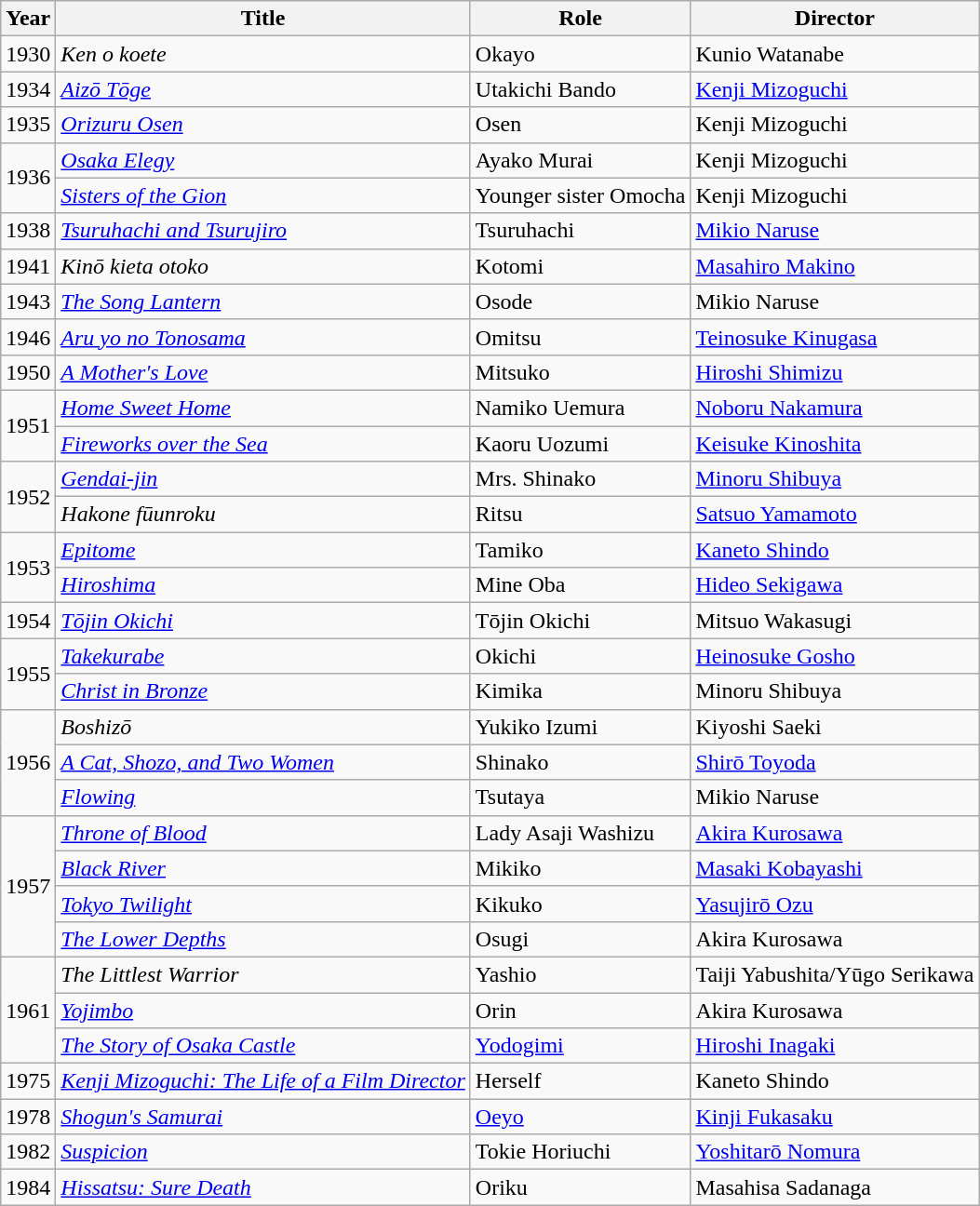<table class="wikitable sortable">
<tr>
<th>Year</th>
<th>Title</th>
<th>Role</th>
<th>Director</th>
</tr>
<tr>
<td>1930</td>
<td><em>Ken o koete</em></td>
<td>Okayo</td>
<td>Kunio Watanabe</td>
</tr>
<tr>
<td>1934</td>
<td><em><a href='#'>Aizō Tōge</a></em></td>
<td>Utakichi Bando</td>
<td><a href='#'>Kenji Mizoguchi</a></td>
</tr>
<tr>
<td>1935</td>
<td><em><a href='#'>Orizuru Osen</a></em></td>
<td>Osen</td>
<td>Kenji Mizoguchi</td>
</tr>
<tr>
<td rowspan=2>1936</td>
<td><em><a href='#'>Osaka Elegy</a></em></td>
<td>Ayako Murai</td>
<td>Kenji Mizoguchi</td>
</tr>
<tr>
<td><em><a href='#'>Sisters of the Gion</a></em></td>
<td>Younger sister Omocha</td>
<td>Kenji Mizoguchi</td>
</tr>
<tr>
<td>1938</td>
<td><em><a href='#'>Tsuruhachi and Tsurujiro</a></em></td>
<td>Tsuruhachi</td>
<td><a href='#'>Mikio Naruse</a></td>
</tr>
<tr>
<td>1941</td>
<td><em>Kinō kieta otoko</em></td>
<td>Kotomi</td>
<td><a href='#'>Masahiro Makino</a></td>
</tr>
<tr>
<td>1943</td>
<td><em><a href='#'>The Song Lantern</a></em></td>
<td>Osode</td>
<td>Mikio Naruse</td>
</tr>
<tr>
<td>1946</td>
<td><em><a href='#'>Aru yo no Tonosama</a></em></td>
<td>Omitsu</td>
<td><a href='#'>Teinosuke Kinugasa</a></td>
</tr>
<tr>
<td>1950</td>
<td><em><a href='#'>A Mother's Love</a></em></td>
<td>Mitsuko</td>
<td><a href='#'>Hiroshi Shimizu</a></td>
</tr>
<tr>
<td rowspan=2>1951</td>
<td><em><a href='#'>Home Sweet Home</a></em></td>
<td>Namiko Uemura</td>
<td><a href='#'>Noboru Nakamura</a></td>
</tr>
<tr>
<td><em><a href='#'>Fireworks over the Sea</a></em></td>
<td>Kaoru Uozumi</td>
<td><a href='#'>Keisuke Kinoshita</a></td>
</tr>
<tr>
<td rowspan=2>1952</td>
<td><em><a href='#'>Gendai-jin</a></em></td>
<td>Mrs. Shinako</td>
<td><a href='#'>Minoru Shibuya</a></td>
</tr>
<tr>
<td><em>Hakone fūunroku</em></td>
<td>Ritsu</td>
<td><a href='#'>Satsuo Yamamoto</a></td>
</tr>
<tr>
<td rowspan=2>1953</td>
<td><em><a href='#'>Epitome</a></em></td>
<td>Tamiko</td>
<td><a href='#'>Kaneto Shindo</a></td>
</tr>
<tr>
<td><em><a href='#'>Hiroshima</a></em></td>
<td>Mine Oba</td>
<td><a href='#'>Hideo Sekigawa</a></td>
</tr>
<tr>
<td>1954</td>
<td><em><a href='#'>Tōjin Okichi</a></em></td>
<td>Tōjin Okichi</td>
<td>Mitsuo Wakasugi</td>
</tr>
<tr>
<td rowspan=2>1955</td>
<td><em><a href='#'>Takekurabe</a></em></td>
<td>Okichi</td>
<td><a href='#'>Heinosuke Gosho</a></td>
</tr>
<tr>
<td><em><a href='#'>Christ in Bronze</a></em></td>
<td>Kimika</td>
<td>Minoru Shibuya</td>
</tr>
<tr>
<td rowspan=3>1956</td>
<td><em>Boshizō</em></td>
<td>Yukiko Izumi</td>
<td>Kiyoshi Saeki</td>
</tr>
<tr>
<td><em><a href='#'>A Cat, Shozo, and Two Women</a></em></td>
<td>Shinako</td>
<td><a href='#'>Shirō Toyoda</a></td>
</tr>
<tr>
<td><em><a href='#'>Flowing</a></em></td>
<td>Tsutaya</td>
<td>Mikio Naruse</td>
</tr>
<tr>
<td rowspan=4>1957</td>
<td><em><a href='#'>Throne of Blood</a></em></td>
<td>Lady Asaji Washizu</td>
<td><a href='#'>Akira Kurosawa</a></td>
</tr>
<tr>
<td><em><a href='#'>Black River</a></em></td>
<td>Mikiko</td>
<td><a href='#'>Masaki Kobayashi</a></td>
</tr>
<tr>
<td><em><a href='#'>Tokyo Twilight</a></em></td>
<td>Kikuko</td>
<td><a href='#'>Yasujirō Ozu</a></td>
</tr>
<tr>
<td><em><a href='#'>The Lower Depths</a></em></td>
<td>Osugi</td>
<td>Akira Kurosawa</td>
</tr>
<tr>
<td rowspan=3>1961</td>
<td><em>The Littlest Warrior</em></td>
<td>Yashio</td>
<td>Taiji Yabushita/Yūgo Serikawa</td>
</tr>
<tr>
<td><em><a href='#'>Yojimbo</a></em></td>
<td>Orin</td>
<td>Akira Kurosawa</td>
</tr>
<tr>
<td><em><a href='#'>The Story of Osaka Castle</a></em></td>
<td><a href='#'>Yodogimi</a></td>
<td><a href='#'>Hiroshi Inagaki</a></td>
</tr>
<tr>
<td>1975</td>
<td><em><a href='#'>Kenji Mizoguchi: The Life of a Film Director</a></em></td>
<td>Herself</td>
<td>Kaneto Shindo</td>
</tr>
<tr>
<td>1978</td>
<td><em><a href='#'>Shogun's Samurai</a></em></td>
<td><a href='#'>Oeyo</a></td>
<td><a href='#'>Kinji Fukasaku</a></td>
</tr>
<tr>
<td>1982</td>
<td><em><a href='#'>Suspicion</a></em></td>
<td>Tokie Horiuchi</td>
<td><a href='#'>Yoshitarō Nomura</a></td>
</tr>
<tr>
<td>1984</td>
<td><em><a href='#'>Hissatsu: Sure Death</a></em></td>
<td>Oriku</td>
<td>Masahisa Sadanaga</td>
</tr>
</table>
